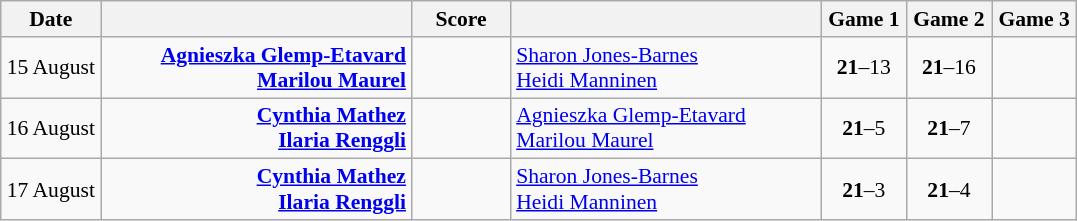<table class="wikitable" style="text-align: center; font-size:90% ">
<tr>
<th width="60">Date</th>
<th align="right" width="200"></th>
<th width="60">Score</th>
<th align="left" width="200"></th>
<th width="50">Game 1</th>
<th width="50">Game 2</th>
<th width="50">Game 3</th>
</tr>
<tr>
<td>15 August</td>
<td align="right"><strong><a href='#'>Agnieszka Glemp-Etavard</a> <br><a href='#'>Marilou Maurel</a> </strong></td>
<td align="center"></td>
<td align="left"> <a href='#'>Sharon Jones-Barnes</a><br> <a href='#'>Heidi Manninen</a></td>
<td><strong>21</strong>–13</td>
<td><strong>21</strong>–16</td>
<td></td>
</tr>
<tr>
<td>16 August</td>
<td align="right"><strong><a href='#'>Cynthia Mathez</a> <br><a href='#'>Ilaria Renggli</a> </strong></td>
<td align="center"></td>
<td align="left"> <a href='#'>Agnieszka Glemp-Etavard</a><br> <a href='#'>Marilou Maurel</a></td>
<td><strong>21</strong>–5</td>
<td><strong>21</strong>–7</td>
<td></td>
</tr>
<tr>
<td>17 August</td>
<td align="right"><strong><a href='#'>Cynthia Mathez</a> <br><a href='#'>Ilaria Renggli</a> </strong></td>
<td align="center"></td>
<td align="left"> <a href='#'>Sharon Jones-Barnes</a><br> <a href='#'>Heidi Manninen</a></td>
<td><strong>21</strong>–3</td>
<td><strong>21</strong>–4</td>
<td></td>
</tr>
</table>
